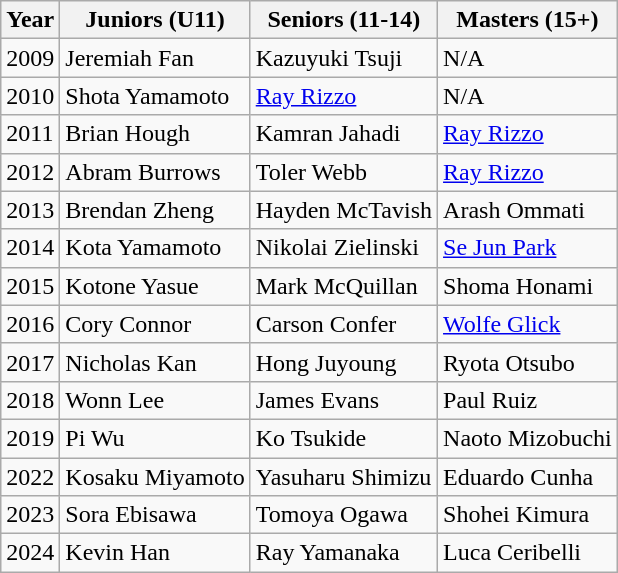<table class="wikitable">
<tr>
<th>Year</th>
<th>Juniors (U11)</th>
<th>Seniors (11-14)</th>
<th>Masters (15+)</th>
</tr>
<tr>
<td>2009</td>
<td> Jeremiah Fan</td>
<td> Kazuyuki Tsuji</td>
<td>N/A</td>
</tr>
<tr>
<td>2010</td>
<td> Shota Yamamoto</td>
<td> <a href='#'>Ray Rizzo</a></td>
<td>N/A</td>
</tr>
<tr>
<td>2011</td>
<td> Brian Hough</td>
<td> Kamran Jahadi</td>
<td> <a href='#'>Ray Rizzo</a></td>
</tr>
<tr>
<td>2012</td>
<td> Abram Burrows</td>
<td> Toler Webb</td>
<td> <a href='#'>Ray Rizzo</a></td>
</tr>
<tr>
<td>2013</td>
<td> Brendan Zheng</td>
<td> Hayden McTavish</td>
<td> Arash Ommati</td>
</tr>
<tr>
<td>2014</td>
<td> Kota Yamamoto</td>
<td> Nikolai Zielinski</td>
<td> <a href='#'>Se Jun Park</a></td>
</tr>
<tr>
<td>2015</td>
<td> Kotone Yasue</td>
<td> Mark McQuillan</td>
<td> Shoma Honami</td>
</tr>
<tr>
<td>2016</td>
<td> Cory Connor</td>
<td> Carson Confer</td>
<td> <a href='#'>Wolfe Glick</a></td>
</tr>
<tr>
<td>2017</td>
<td> Nicholas Kan</td>
<td> Hong Juyoung</td>
<td> Ryota Otsubo</td>
</tr>
<tr>
<td>2018</td>
<td> Wonn Lee</td>
<td> James Evans</td>
<td> Paul Ruiz</td>
</tr>
<tr>
<td>2019</td>
<td> Pi Wu</td>
<td> Ko Tsukide</td>
<td> Naoto Mizobuchi</td>
</tr>
<tr>
<td>2022</td>
<td> Kosaku Miyamoto</td>
<td> Yasuharu Shimizu</td>
<td> Eduardo Cunha</td>
</tr>
<tr>
<td>2023</td>
<td> Sora Ebisawa</td>
<td> Tomoya Ogawa</td>
<td> Shohei Kimura</td>
</tr>
<tr>
<td>2024</td>
<td> Kevin Han</td>
<td> Ray Yamanaka</td>
<td> Luca Ceribelli</td>
</tr>
</table>
